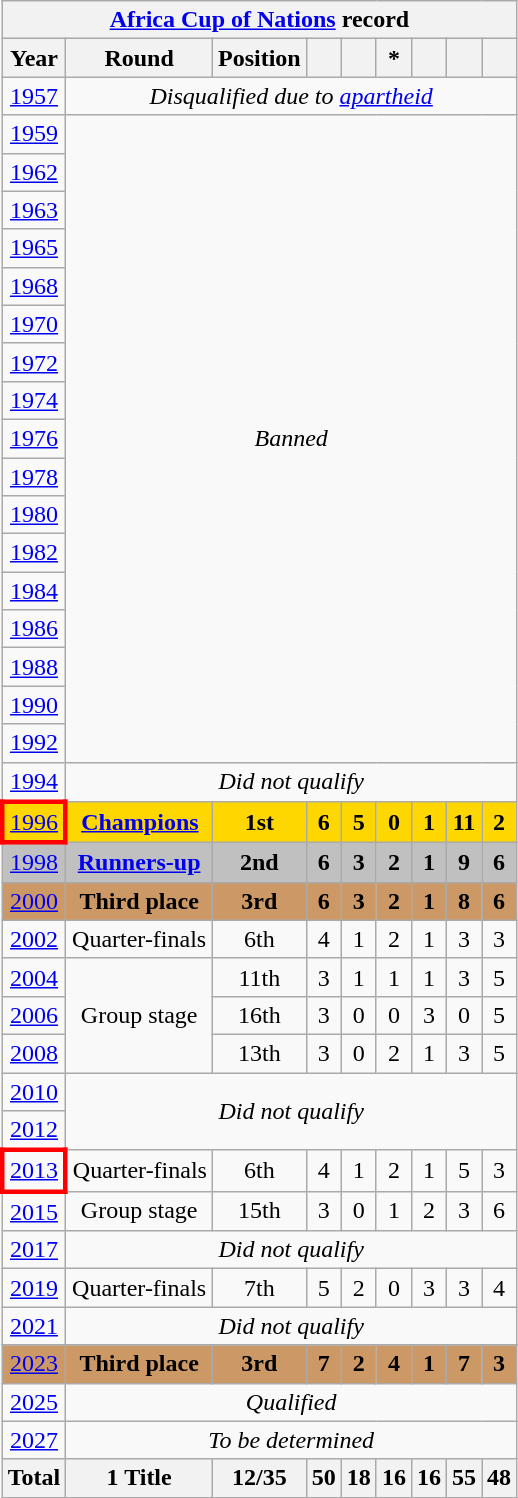<table class="wikitable" style="text-align: center;">
<tr>
<th colspan=9><a href='#'>Africa Cup of Nations</a> record</th>
</tr>
<tr>
<th>Year</th>
<th>Round</th>
<th>Position</th>
<th></th>
<th></th>
<th>*</th>
<th></th>
<th></th>
<th></th>
</tr>
<tr>
<td> <a href='#'>1957</a></td>
<td colspan=8><em>Disqualified due to <a href='#'>apartheid</a></em></td>
</tr>
<tr>
<td> <a href='#'>1959</a></td>
<td rowspan=17 colspan=8><em>Banned</em></td>
</tr>
<tr>
<td> <a href='#'>1962</a></td>
</tr>
<tr>
<td> <a href='#'>1963</a></td>
</tr>
<tr>
<td> <a href='#'>1965</a></td>
</tr>
<tr>
<td> <a href='#'>1968</a></td>
</tr>
<tr>
<td> <a href='#'>1970</a></td>
</tr>
<tr>
<td> <a href='#'>1972</a></td>
</tr>
<tr>
<td> <a href='#'>1974</a></td>
</tr>
<tr>
<td> <a href='#'>1976</a></td>
</tr>
<tr>
<td> <a href='#'>1978</a></td>
</tr>
<tr>
<td> <a href='#'>1980</a></td>
</tr>
<tr>
<td> <a href='#'>1982</a></td>
</tr>
<tr>
<td> <a href='#'>1984</a></td>
</tr>
<tr>
<td> <a href='#'>1986</a></td>
</tr>
<tr>
<td> <a href='#'>1988</a></td>
</tr>
<tr>
<td> <a href='#'>1990</a></td>
</tr>
<tr>
<td> <a href='#'>1992</a></td>
</tr>
<tr>
<td> <a href='#'>1994</a></td>
<td colspan=8><em>Did not qualify</em></td>
</tr>
<tr bgcolor="gold">
<td style="border: 3px solid red"> <a href='#'>1996</a></td>
<td><strong><a href='#'>Champions</a></strong></td>
<td><strong>1st</strong></td>
<td><strong>6</strong></td>
<td><strong>5</strong></td>
<td><strong>0</strong></td>
<td><strong>1</strong></td>
<td><strong>11</strong></td>
<td><strong>2</strong></td>
</tr>
<tr bgcolor="silver">
<td> <a href='#'>1998</a></td>
<td><strong><a href='#'>Runners-up</a></strong></td>
<td><strong>2nd</strong></td>
<td><strong>6</strong></td>
<td><strong>3</strong></td>
<td><strong>2</strong></td>
<td><strong>1</strong></td>
<td><strong>9</strong></td>
<td><strong>6</strong></td>
</tr>
<tr bgcolor="#cc9966">
<td>  <a href='#'>2000</a></td>
<td><strong>Third place</strong></td>
<td><strong>3rd</strong></td>
<td><strong>6</strong></td>
<td><strong>3</strong></td>
<td><strong>2</strong></td>
<td><strong>1</strong></td>
<td><strong>8</strong></td>
<td><strong>6</strong></td>
</tr>
<tr>
<td> <a href='#'>2002</a></td>
<td>Quarter-finals</td>
<td>6th</td>
<td>4</td>
<td>1</td>
<td>2</td>
<td>1</td>
<td>3</td>
<td>3</td>
</tr>
<tr>
<td> <a href='#'>2004</a></td>
<td rowspan=3>Group stage</td>
<td>11th</td>
<td>3</td>
<td>1</td>
<td>1</td>
<td>1</td>
<td>3</td>
<td>5</td>
</tr>
<tr>
<td> <a href='#'>2006</a></td>
<td>16th</td>
<td>3</td>
<td>0</td>
<td>0</td>
<td>3</td>
<td>0</td>
<td>5</td>
</tr>
<tr>
<td> <a href='#'>2008</a></td>
<td>13th</td>
<td>3</td>
<td>0</td>
<td>2</td>
<td>1</td>
<td>3</td>
<td>5</td>
</tr>
<tr>
<td> <a href='#'>2010</a></td>
<td rowspan=2 colspan=8><em>Did not qualify</em></td>
</tr>
<tr>
<td>  <a href='#'>2012</a></td>
</tr>
<tr>
<td style="border: 3px solid red"> <a href='#'>2013</a></td>
<td>Quarter-finals</td>
<td>6th</td>
<td>4</td>
<td>1</td>
<td>2</td>
<td>1</td>
<td>5</td>
<td>3</td>
</tr>
<tr>
<td> <a href='#'>2015</a></td>
<td>Group stage</td>
<td>15th</td>
<td>3</td>
<td>0</td>
<td>1</td>
<td>2</td>
<td>3</td>
<td>6</td>
</tr>
<tr>
<td> <a href='#'>2017</a></td>
<td colspan=8><em>Did not qualify</em></td>
</tr>
<tr>
<td> <a href='#'>2019</a></td>
<td>Quarter-finals</td>
<td>7th</td>
<td>5</td>
<td>2</td>
<td>0</td>
<td>3</td>
<td>3</td>
<td>4</td>
</tr>
<tr>
<td> <a href='#'>2021</a></td>
<td colspan=8><em>Did not qualify</em></td>
</tr>
<tr>
</tr>
<tr bgcolor="#cc9966">
<td> <a href='#'>2023</a></td>
<td><strong>Third place</strong></td>
<td><strong>3rd</strong></td>
<td><strong>7</strong></td>
<td><strong>2</strong></td>
<td><strong>4</strong></td>
<td><strong>1</strong></td>
<td><strong>7</strong></td>
<td><strong>3</strong></td>
</tr>
<tr>
<td> <a href='#'>2025</a></td>
<td colspan=8><em>Qualified</em></td>
</tr>
<tr>
<td>   <a href='#'>2027</a></td>
<td colspan=8><em>To be determined</em></td>
</tr>
<tr>
<th>Total</th>
<th>1 Title</th>
<th>12/35</th>
<th>50</th>
<th>18</th>
<th>16</th>
<th>16</th>
<th>55</th>
<th>48</th>
</tr>
</table>
